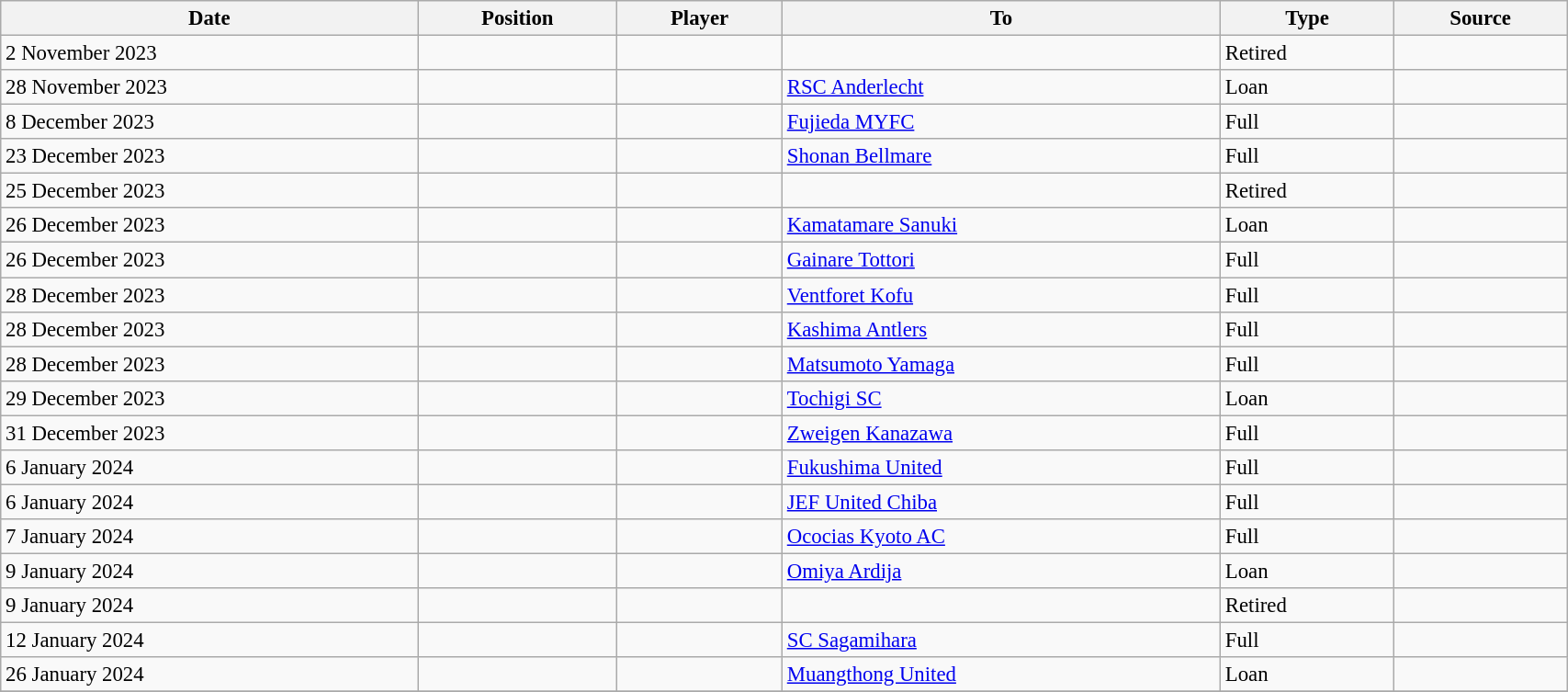<table class="wikitable sortable" style="width:90%; text-align:center; font-size:95%; text-align:left;">
<tr>
<th>Date</th>
<th>Position</th>
<th>Player</th>
<th>To</th>
<th>Type</th>
<th>Source</th>
</tr>
<tr>
<td>2 November 2023</td>
<td></td>
<td></td>
<td></td>
<td>Retired</td>
<td></td>
</tr>
<tr>
<td>28 November 2023</td>
<td></td>
<td></td>
<td> <a href='#'>RSC Anderlecht</a></td>
<td>Loan</td>
<td></td>
</tr>
<tr>
<td>8 December 2023</td>
<td></td>
<td></td>
<td> <a href='#'>Fujieda MYFC</a></td>
<td>Full</td>
<td></td>
</tr>
<tr>
<td>23 December 2023</td>
<td></td>
<td></td>
<td> <a href='#'>Shonan Bellmare</a></td>
<td>Full</td>
<td></td>
</tr>
<tr>
<td>25 December 2023</td>
<td></td>
<td></td>
<td></td>
<td>Retired</td>
<td></td>
</tr>
<tr>
<td>26 December 2023</td>
<td></td>
<td></td>
<td> <a href='#'>Kamatamare Sanuki</a></td>
<td>Loan</td>
<td></td>
</tr>
<tr>
<td>26 December 2023</td>
<td></td>
<td></td>
<td> <a href='#'>Gainare Tottori</a></td>
<td>Full</td>
<td></td>
</tr>
<tr>
<td>28 December 2023</td>
<td></td>
<td></td>
<td> <a href='#'>Ventforet Kofu</a></td>
<td>Full</td>
<td></td>
</tr>
<tr>
<td>28 December 2023</td>
<td></td>
<td></td>
<td> <a href='#'>Kashima Antlers</a></td>
<td>Full</td>
<td></td>
</tr>
<tr>
<td>28 December 2023</td>
<td></td>
<td></td>
<td> <a href='#'>Matsumoto Yamaga</a></td>
<td>Full</td>
<td></td>
</tr>
<tr>
<td>29 December 2023</td>
<td></td>
<td></td>
<td> <a href='#'>Tochigi SC</a></td>
<td>Loan</td>
<td></td>
</tr>
<tr>
<td>31 December 2023</td>
<td></td>
<td></td>
<td> <a href='#'>Zweigen Kanazawa</a></td>
<td>Full</td>
<td></td>
</tr>
<tr>
<td>6 January 2024</td>
<td></td>
<td></td>
<td> <a href='#'>Fukushima United</a></td>
<td>Full</td>
<td></td>
</tr>
<tr>
<td>6 January 2024</td>
<td></td>
<td></td>
<td> <a href='#'>JEF United Chiba</a></td>
<td>Full</td>
<td></td>
</tr>
<tr>
<td>7 January 2024</td>
<td></td>
<td></td>
<td> <a href='#'>Ococias Kyoto AC</a></td>
<td>Full</td>
<td></td>
</tr>
<tr>
<td>9 January 2024</td>
<td></td>
<td></td>
<td> <a href='#'>Omiya Ardija</a></td>
<td>Loan</td>
<td></td>
</tr>
<tr>
<td>9 January 2024</td>
<td></td>
<td></td>
<td></td>
<td>Retired</td>
<td></td>
</tr>
<tr>
<td>12 January 2024</td>
<td></td>
<td></td>
<td> <a href='#'>SC Sagamihara</a></td>
<td>Full</td>
<td></td>
</tr>
<tr>
<td>26 January 2024</td>
<td></td>
<td></td>
<td> <a href='#'>Muangthong United</a></td>
<td>Loan</td>
<td></td>
</tr>
<tr>
</tr>
</table>
